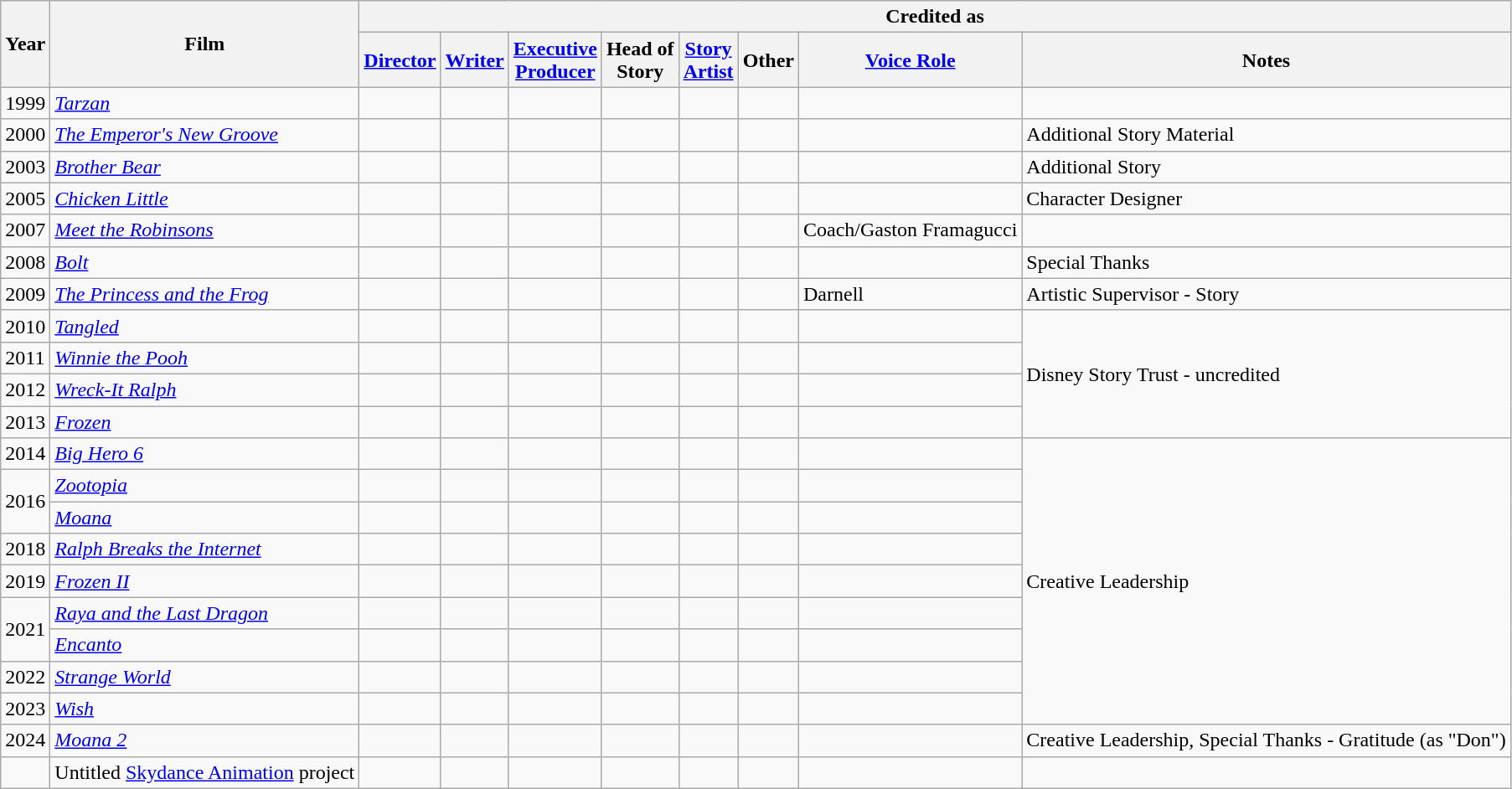<table class="wikitable">
<tr>
<th rowspan="2">Year</th>
<th rowspan="2">Film</th>
<th colspan="8">Credited as</th>
</tr>
<tr>
<th><a href='#'>Director</a></th>
<th><a href='#'>Writer</a></th>
<th><a href='#'>Executive<br>Producer</a></th>
<th>Head of<br>Story<br></th>
<th><a href='#'>Story<br>Artist</a></th>
<th>Other</th>
<th><a href='#'>Voice Role</a></th>
<th>Notes</th>
</tr>
<tr>
<td>1999</td>
<td><em><a href='#'>Tarzan</a></em></td>
<td></td>
<td></td>
<td></td>
<td></td>
<td></td>
<td></td>
<td></td>
<td></td>
</tr>
<tr>
<td>2000</td>
<td><em><a href='#'>The Emperor's New Groove</a></em></td>
<td></td>
<td></td>
<td></td>
<td></td>
<td></td>
<td></td>
<td></td>
<td>Additional Story Material</td>
</tr>
<tr>
<td>2003</td>
<td><em><a href='#'>Brother Bear</a></em></td>
<td></td>
<td></td>
<td></td>
<td></td>
<td></td>
<td></td>
<td></td>
<td>Additional Story</td>
</tr>
<tr>
<td>2005</td>
<td><em><a href='#'>Chicken Little</a></em></td>
<td></td>
<td></td>
<td></td>
<td></td>
<td></td>
<td></td>
<td></td>
<td>Character Designer</td>
</tr>
<tr>
<td>2007</td>
<td><em><a href='#'>Meet the Robinsons</a></em></td>
<td></td>
<td></td>
<td></td>
<td></td>
<td></td>
<td></td>
<td>Coach/Gaston Framagucci</td>
<td></td>
</tr>
<tr>
<td>2008</td>
<td><em><a href='#'>Bolt</a></em></td>
<td></td>
<td></td>
<td></td>
<td></td>
<td></td>
<td></td>
<td></td>
<td>Special Thanks</td>
</tr>
<tr>
<td>2009</td>
<td><em><a href='#'>The Princess and the Frog</a></em></td>
<td></td>
<td></td>
<td></td>
<td></td>
<td></td>
<td></td>
<td>Darnell</td>
<td>Artistic Supervisor - Story</td>
</tr>
<tr>
<td>2010</td>
<td><em><a href='#'>Tangled</a></em></td>
<td></td>
<td></td>
<td></td>
<td></td>
<td></td>
<td></td>
<td></td>
<td rowspan="4">Disney Story Trust - uncredited<br></td>
</tr>
<tr>
<td>2011</td>
<td><em><a href='#'>Winnie the Pooh</a></em></td>
<td></td>
<td></td>
<td></td>
<td></td>
<td></td>
<td></td>
<td></td>
</tr>
<tr>
<td>2012</td>
<td><em><a href='#'>Wreck-It Ralph</a></em></td>
<td></td>
<td></td>
<td></td>
<td></td>
<td></td>
<td></td>
<td></td>
</tr>
<tr>
<td>2013</td>
<td><em><a href='#'>Frozen</a></em></td>
<td></td>
<td></td>
<td></td>
<td></td>
<td></td>
<td></td>
<td></td>
</tr>
<tr>
<td>2014</td>
<td><em><a href='#'>Big Hero 6</a></em></td>
<td></td>
<td></td>
<td></td>
<td></td>
<td></td>
<td></td>
<td></td>
<td rowspan="9">Creative Leadership</td>
</tr>
<tr>
<td rowspan="2">2016</td>
<td><em><a href='#'>Zootopia</a></em></td>
<td></td>
<td></td>
<td></td>
<td></td>
<td></td>
<td></td>
<td></td>
</tr>
<tr>
<td><em><a href='#'>Moana</a></em></td>
<td></td>
<td></td>
<td></td>
<td></td>
<td></td>
<td></td>
<td></td>
</tr>
<tr>
<td>2018</td>
<td><em><a href='#'>Ralph Breaks the Internet</a></em></td>
<td></td>
<td></td>
<td></td>
<td></td>
<td></td>
<td></td>
<td></td>
</tr>
<tr>
<td>2019</td>
<td><em><a href='#'>Frozen II</a></em></td>
<td></td>
<td></td>
<td></td>
<td></td>
<td></td>
<td></td>
<td></td>
</tr>
<tr>
<td rowspan="2">2021</td>
<td><em><a href='#'>Raya and the Last Dragon</a></em></td>
<td></td>
<td></td>
<td></td>
<td></td>
<td></td>
<td></td>
<td></td>
</tr>
<tr>
<td><em><a href='#'>Encanto</a></em></td>
<td></td>
<td></td>
<td></td>
<td></td>
<td></td>
<td></td>
<td></td>
</tr>
<tr>
<td>2022</td>
<td><em><a href='#'>Strange World</a></em></td>
<td></td>
<td></td>
<td></td>
<td></td>
<td></td>
<td></td>
<td></td>
</tr>
<tr>
<td>2023</td>
<td><em><a href='#'>Wish</a></em></td>
<td></td>
<td></td>
<td></td>
<td></td>
<td></td>
<td></td>
<td></td>
</tr>
<tr>
<td>2024</td>
<td><em><a href='#'>Moana 2</a></em></td>
<td></td>
<td></td>
<td></td>
<td></td>
<td></td>
<td></td>
<td></td>
<td>Creative Leadership, Special Thanks - Gratitude (as "Don")</td>
</tr>
<tr>
<td></td>
<td>Untitled <a href='#'>Skydance Animation</a> project</td>
<td></td>
<td></td>
<td></td>
<td></td>
<td></td>
<td></td>
<td></td>
<td></td>
</tr>
</table>
